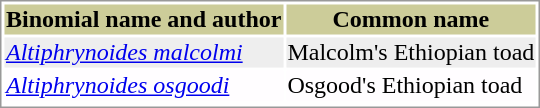<table style="text-align:left; border:1px solid #999999; ">
<tr style="background:#CCCC99; text-align: center; ">
<th>Binomial name and author</th>
<th>Common name</th>
</tr>
<tr style="background:#EEEEEE;">
<td><em><a href='#'>Altiphrynoides malcolmi</a></em> </td>
<td>Malcolm's Ethiopian toad</td>
</tr>
<tr style="background:#FFFDFF;">
<td><em><a href='#'>Altiphrynoides osgoodi</a></em> </td>
<td>Osgood's Ethiopian toad</td>
</tr>
<tr>
</tr>
</table>
